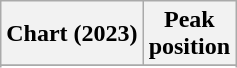<table class="wikitable sortable plainrowheaders" style="text-align:center;">
<tr>
<th scope="col">Chart (2023)</th>
<th scope="col">Peak<br>position</th>
</tr>
<tr>
</tr>
<tr>
</tr>
<tr>
</tr>
<tr>
</tr>
<tr>
</tr>
<tr>
</tr>
<tr>
</tr>
<tr>
</tr>
<tr>
</tr>
</table>
